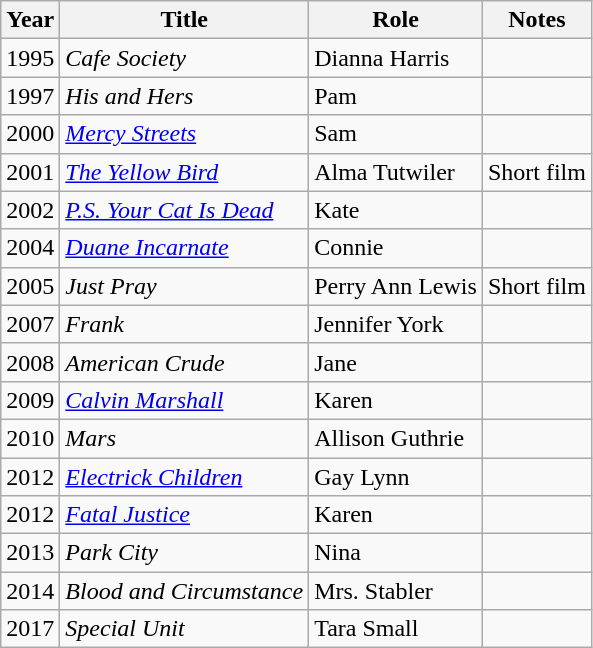<table class="wikitable sortable">
<tr>
<th>Year</th>
<th>Title</th>
<th>Role</th>
<th class="unsortable">Notes</th>
</tr>
<tr>
<td>1995</td>
<td><em>Cafe Society</em></td>
<td>Dianna Harris</td>
<td></td>
</tr>
<tr>
<td>1997</td>
<td><em>His and Hers</em></td>
<td>Pam</td>
<td></td>
</tr>
<tr>
<td>2000</td>
<td><em><a href='#'>Mercy Streets</a></em></td>
<td>Sam</td>
<td></td>
</tr>
<tr>
<td>2001</td>
<td><em><a href='#'>The Yellow Bird</a></em></td>
<td>Alma Tutwiler</td>
<td>Short film</td>
</tr>
<tr>
<td>2002</td>
<td><em><a href='#'>P.S. Your Cat Is Dead</a></em></td>
<td>Kate</td>
<td></td>
</tr>
<tr>
<td>2004</td>
<td><em><a href='#'>Duane Incarnate</a></em></td>
<td>Connie</td>
<td></td>
</tr>
<tr>
<td>2005</td>
<td><em>Just Pray</em></td>
<td>Perry Ann Lewis</td>
<td>Short film</td>
</tr>
<tr>
<td>2007</td>
<td><em>Frank</em></td>
<td>Jennifer York</td>
<td></td>
</tr>
<tr>
<td>2008</td>
<td><em>American Crude</em></td>
<td>Jane</td>
<td></td>
</tr>
<tr>
<td>2009</td>
<td><em><a href='#'>Calvin Marshall</a></em></td>
<td>Karen</td>
<td></td>
</tr>
<tr>
<td>2010</td>
<td><em>Mars</em></td>
<td>Allison Guthrie</td>
<td></td>
</tr>
<tr>
<td>2012</td>
<td><em><a href='#'>Electrick Children</a></em></td>
<td>Gay Lynn</td>
<td></td>
</tr>
<tr>
<td>2012</td>
<td><em><a href='#'>Fatal Justice</a></em></td>
<td>Karen</td>
<td></td>
</tr>
<tr>
<td>2013</td>
<td><em>Park City</em></td>
<td>Nina</td>
<td></td>
</tr>
<tr>
<td>2014</td>
<td><em>Blood and Circumstance</em></td>
<td>Mrs. Stabler</td>
<td></td>
</tr>
<tr>
<td>2017</td>
<td><em>Special Unit</em></td>
<td>Tara Small</td>
<td></td>
</tr>
</table>
